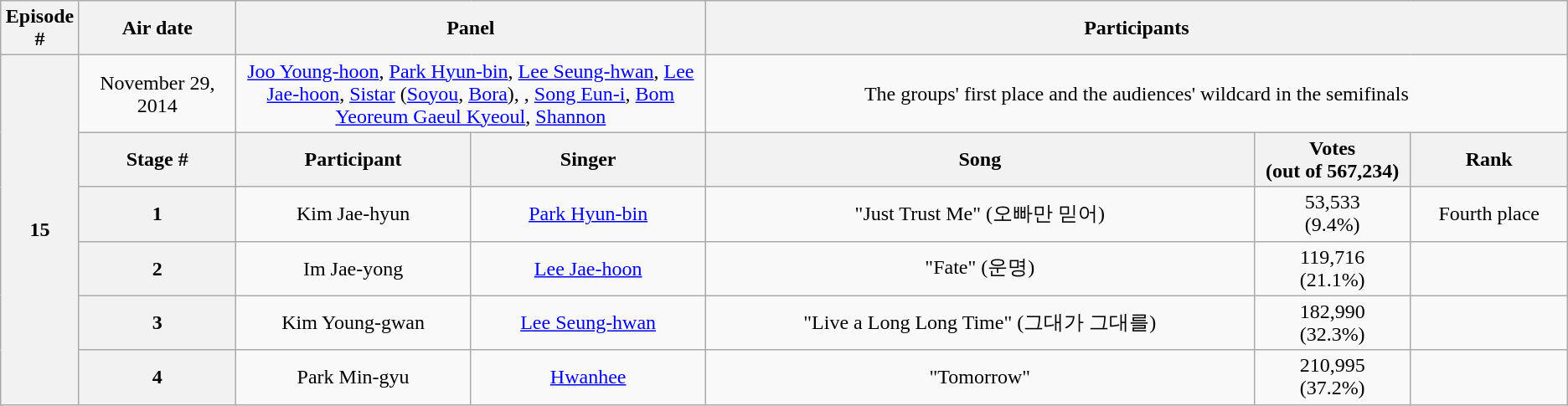<table class="wikitable" style="text-align:center;">
<tr>
<th width="5%">Episode #</th>
<th width="10%">Air date</th>
<th colspan="2">Panel</th>
<th colspan="3">Participants</th>
</tr>
<tr>
<th rowspan="6">15</th>
<td>November 29, 2014</td>
<td colspan="2"><a href='#'>Joo Young-hoon</a>, <a href='#'>Park Hyun-bin</a>, <a href='#'>Lee Seung-hwan</a>, <a href='#'>Lee Jae-hoon</a>, <a href='#'>Sistar</a> (<a href='#'>Soyou</a>, <a href='#'>Bora</a>), , <a href='#'>Song Eun-i</a>, <a href='#'>Bom Yeoreum Gaeul Kyeoul</a>, <a href='#'>Shannon</a></td>
<td colspan="3">The groups' first place and the audiences' wildcard in the semifinals</td>
</tr>
<tr>
<th>Stage #</th>
<th width="15%">Participant</th>
<th width="15%">Singer</th>
<th width="35%">Song</th>
<th width="10%">Votes<br>(out of 567,234)</th>
<th width="10%">Rank</th>
</tr>
<tr>
<th>1</th>
<td>Kim Jae-hyun</td>
<td><a href='#'>Park Hyun-bin</a></td>
<td>"Just Trust Me" (오빠만 믿어)</td>
<td>53,533<br>(9.4%)</td>
<td>Fourth place</td>
</tr>
<tr>
<th>2</th>
<td>Im Jae-yong</td>
<td><a href='#'>Lee Jae-hoon</a></td>
<td>"Fate" (운명)</td>
<td>119,716<br>(21.1%)</td>
<td></td>
</tr>
<tr>
<th>3</th>
<td>Kim Young-gwan</td>
<td><a href='#'>Lee Seung-hwan</a></td>
<td>"Live a Long Long Time" (그대가 그대를)</td>
<td>182,990<br>(32.3%)</td>
<td></td>
</tr>
<tr>
<th>4</th>
<td>Park Min-gyu</td>
<td><a href='#'>Hwanhee</a></td>
<td>"Tomorrow"</td>
<td>210,995<br>(37.2%)</td>
<td></td>
</tr>
</table>
